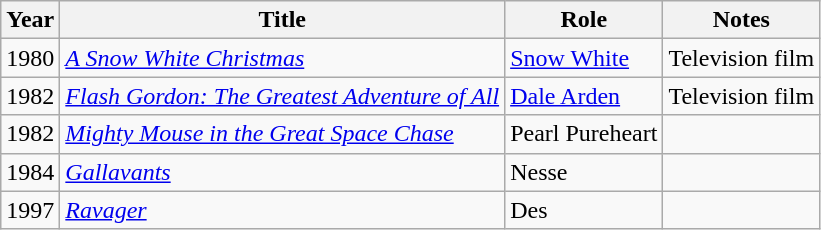<table class="wikitable sortable">
<tr>
<th>Year</th>
<th>Title</th>
<th>Role</th>
<th>Notes</th>
</tr>
<tr>
<td>1980</td>
<td><em><a href='#'>A Snow White Christmas</a></em></td>
<td><a href='#'>Snow White</a></td>
<td>Television film</td>
</tr>
<tr>
<td>1982</td>
<td><em><a href='#'>Flash Gordon: The Greatest Adventure of All</a></em></td>
<td><a href='#'>Dale Arden</a></td>
<td>Television film</td>
</tr>
<tr>
<td>1982</td>
<td><em><a href='#'>Mighty Mouse in the Great Space Chase</a></em></td>
<td>Pearl Pureheart</td>
<td></td>
</tr>
<tr>
<td>1984</td>
<td><em><a href='#'>Gallavants</a></em></td>
<td>Nesse</td>
<td></td>
</tr>
<tr>
<td>1997</td>
<td><em><a href='#'>Ravager</a></em></td>
<td>Des</td>
<td></td>
</tr>
</table>
